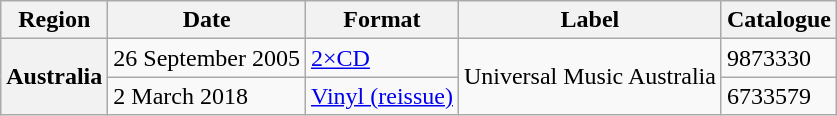<table class="wikitable plainrowheaders">
<tr>
<th scope="col">Region</th>
<th scope="col">Date</th>
<th scope="col">Format</th>
<th scope="col">Label</th>
<th scope="col">Catalogue</th>
</tr>
<tr>
<th scope="row" rowspan="2">Australia</th>
<td>26 September 2005</td>
<td><a href='#'>2×CD</a></td>
<td rowspan="2">Universal Music Australia</td>
<td>9873330</td>
</tr>
<tr>
<td>2 March 2018</td>
<td><a href='#'>Vinyl (reissue)</a></td>
<td>6733579</td>
</tr>
</table>
